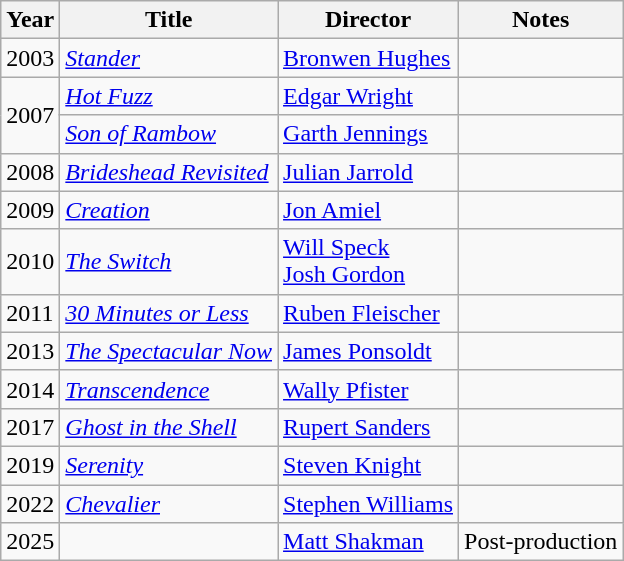<table class="wikitable">
<tr>
<th>Year</th>
<th>Title</th>
<th>Director</th>
<th>Notes</th>
</tr>
<tr>
<td>2003</td>
<td><em><a href='#'>Stander</a></em></td>
<td><a href='#'>Bronwen Hughes</a></td>
<td></td>
</tr>
<tr>
<td rowspan=2>2007</td>
<td><em><a href='#'>Hot Fuzz</a></em></td>
<td><a href='#'>Edgar Wright</a></td>
<td></td>
</tr>
<tr>
<td><em><a href='#'>Son of Rambow</a></em></td>
<td><a href='#'>Garth Jennings</a></td>
<td></td>
</tr>
<tr>
<td>2008</td>
<td><em><a href='#'>Brideshead Revisited</a></em></td>
<td><a href='#'>Julian Jarrold</a></td>
<td></td>
</tr>
<tr>
<td>2009</td>
<td><em><a href='#'>Creation</a></em></td>
<td><a href='#'>Jon Amiel</a></td>
<td></td>
</tr>
<tr>
<td>2010</td>
<td><em><a href='#'>The Switch</a></em></td>
<td><a href='#'>Will Speck<br>Josh Gordon</a></td>
<td></td>
</tr>
<tr>
<td>2011</td>
<td><em><a href='#'>30 Minutes or Less</a></em></td>
<td><a href='#'>Ruben Fleischer</a></td>
<td></td>
</tr>
<tr>
<td>2013</td>
<td><em><a href='#'>The Spectacular Now</a></em></td>
<td><a href='#'>James Ponsoldt</a></td>
<td></td>
</tr>
<tr>
<td>2014</td>
<td><em><a href='#'>Transcendence</a></em></td>
<td><a href='#'>Wally Pfister</a></td>
<td></td>
</tr>
<tr>
<td>2017</td>
<td><em><a href='#'>Ghost in the Shell</a></em></td>
<td><a href='#'>Rupert Sanders</a></td>
<td></td>
</tr>
<tr>
<td>2019</td>
<td><em><a href='#'>Serenity</a></em></td>
<td><a href='#'>Steven Knight</a></td>
<td></td>
</tr>
<tr>
<td>2022</td>
<td><em><a href='#'>Chevalier</a></em></td>
<td><a href='#'>Stephen Williams</a></td>
<td></td>
</tr>
<tr>
<td>2025</td>
<td></td>
<td><a href='#'>Matt Shakman</a></td>
<td>Post-production</td>
</tr>
</table>
